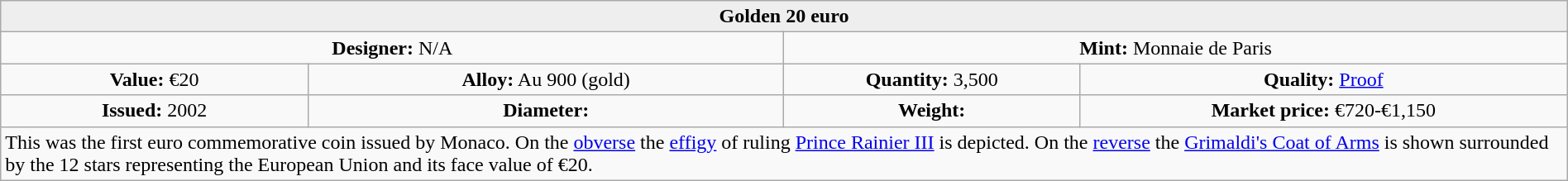<table class="wikitable" width="100%">
<tr>
<th colspan="4" align=center style="background:#eeeeee;">Golden 20 euro</th>
</tr>
<tr>
<td colspan="2" width="50%" align=center><strong>Designer:</strong> N/A</td>
<td colspan="2" width="50%" align=center><strong>Mint:</strong> Monnaie de Paris</td>
</tr>
<tr>
<td align=center><strong>Value:</strong> €20</td>
<td align=center><strong>Alloy:</strong> Au 900 (gold)</td>
<td align=center><strong>Quantity:</strong> 3,500</td>
<td align=center><strong>Quality:</strong> <a href='#'>Proof</a></td>
</tr>
<tr>
<td align=center><strong>Issued:</strong> 2002</td>
<td align=center><strong>Diameter:</strong> </td>
<td align=center><strong>Weight:</strong> </td>
<td align=center><strong>Market price:</strong> €720-€1,150</td>
</tr>
<tr>
<td colspan="5" align=left>This was the first euro commemorative coin issued by Monaco.  On the <a href='#'>obverse</a> the <a href='#'>effigy</a> of ruling <a href='#'>Prince Rainier III</a> is depicted.  On the <a href='#'>reverse</a> the <a href='#'>Grimaldi's Coat of Arms</a> is shown surrounded by the 12 stars representing the European Union and its face value of €20.</td>
</tr>
</table>
